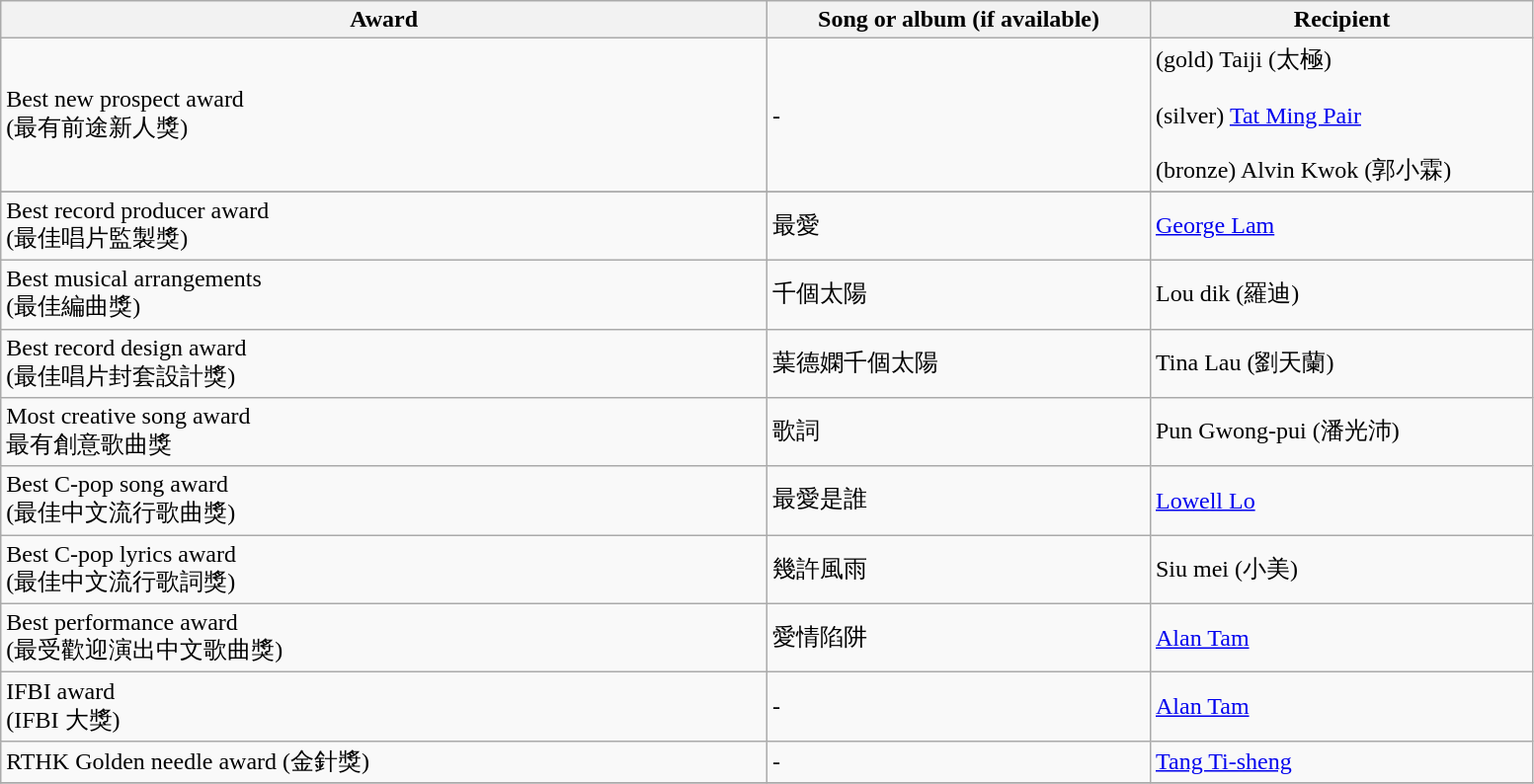<table class="wikitable">
<tr>
<th width=40%>Award</th>
<th width=20%>Song or album (if available)</th>
<th width=20%>Recipient</th>
</tr>
<tr>
<td>Best new prospect award<br>(最有前途新人獎)</td>
<td>-</td>
<td>(gold) Taiji (太極)<br><br>(silver) <a href='#'>Tat Ming Pair</a><br><br>(bronze) Alvin Kwok (郭小霖)</td>
</tr>
<tr CD laser award>
</tr>
<tr>
<td>Best record producer award<br>(最佳唱片監製獎)</td>
<td>最愛</td>
<td><a href='#'>George Lam</a></td>
</tr>
<tr>
<td>Best musical arrangements<br>(最佳編曲獎)</td>
<td>千個太陽</td>
<td>Lou dik (羅迪)</td>
</tr>
<tr>
<td>Best record design award<br>(最佳唱片封套設計獎)</td>
<td>葉德嫻千個太陽</td>
<td>Tina Lau (劉天蘭)</td>
</tr>
<tr>
<td>Most creative song award<br>最有創意歌曲獎</td>
<td>歌詞</td>
<td>Pun Gwong-pui (潘光沛)</td>
</tr>
<tr>
<td>Best C-pop song award<br>(最佳中文流行歌曲獎)</td>
<td>最愛是誰</td>
<td><a href='#'>Lowell Lo</a></td>
</tr>
<tr>
<td>Best C-pop lyrics award<br>(最佳中文流行歌詞獎)</td>
<td>幾許風雨</td>
<td>Siu mei (小美)</td>
</tr>
<tr>
<td>Best performance award<br>(最受歡迎演出中文歌曲獎)</td>
<td>愛情陷阱</td>
<td><a href='#'>Alan Tam</a></td>
</tr>
<tr>
<td>IFBI award<br>(IFBI 大獎)</td>
<td>-</td>
<td><a href='#'>Alan Tam</a></td>
</tr>
<tr>
<td>RTHK Golden needle award (金針獎)</td>
<td>-</td>
<td><a href='#'>Tang Ti-sheng</a></td>
</tr>
<tr>
</tr>
</table>
